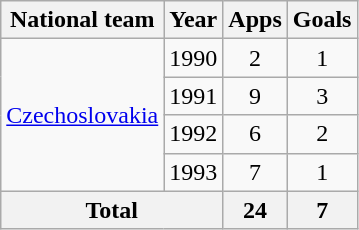<table class="wikitable" style="text-align:center">
<tr>
<th>National team</th>
<th>Year</th>
<th>Apps</th>
<th>Goals</th>
</tr>
<tr>
<td rowspan="4"><a href='#'>Czechoslovakia</a></td>
<td>1990</td>
<td>2</td>
<td>1</td>
</tr>
<tr>
<td>1991</td>
<td>9</td>
<td>3</td>
</tr>
<tr>
<td>1992</td>
<td>6</td>
<td>2</td>
</tr>
<tr>
<td>1993</td>
<td>7</td>
<td>1</td>
</tr>
<tr>
<th colspan="2">Total</th>
<th>24</th>
<th>7</th>
</tr>
</table>
